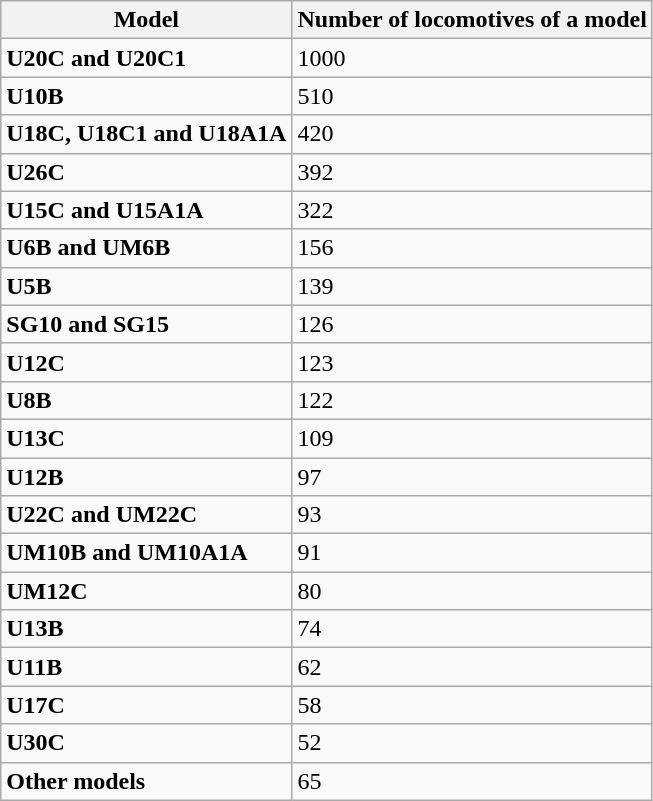<table class="wikitable">
<tr>
<th>Model</th>
<th>Number of locomotives of a model</th>
</tr>
<tr>
<td><strong>U20C and U20C1</strong></td>
<td>1000</td>
</tr>
<tr>
<td><strong>U10B</strong></td>
<td>510</td>
</tr>
<tr>
<td><strong>U18C, U18C1 and U18A1A</strong></td>
<td>420</td>
</tr>
<tr>
<td><strong>U26C</strong></td>
<td>392</td>
</tr>
<tr>
<td><strong>U15C and U15A1A</strong></td>
<td>322</td>
</tr>
<tr>
<td><strong>U6B and UM6B</strong></td>
<td>156</td>
</tr>
<tr>
<td><strong>U5B</strong></td>
<td>139</td>
</tr>
<tr>
<td><strong>SG10 and SG15</strong></td>
<td>126</td>
</tr>
<tr>
<td><strong>U12C</strong></td>
<td>123</td>
</tr>
<tr>
<td><strong>U8B</strong></td>
<td>122</td>
</tr>
<tr>
<td><strong>U13C</strong></td>
<td>109</td>
</tr>
<tr>
<td><strong>U12B</strong></td>
<td>97</td>
</tr>
<tr>
<td><strong>U22C and UM22C</strong></td>
<td>93</td>
</tr>
<tr>
<td><strong>UM10B and UM10A1A</strong></td>
<td>91</td>
</tr>
<tr>
<td><strong>UM12C</strong></td>
<td>80</td>
</tr>
<tr>
<td><strong>U13B</strong></td>
<td>74</td>
</tr>
<tr>
<td><strong>U11B</strong></td>
<td>62</td>
</tr>
<tr>
<td><strong>U17C</strong></td>
<td>58</td>
</tr>
<tr>
<td><strong>U30C</strong></td>
<td>52</td>
</tr>
<tr>
<td><strong>Other models</strong></td>
<td>65</td>
</tr>
</table>
